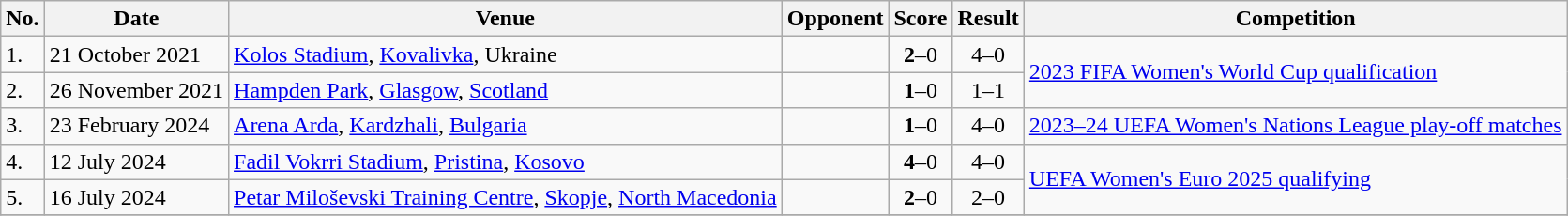<table class="wikitable">
<tr>
<th>No.</th>
<th>Date</th>
<th>Venue</th>
<th>Opponent</th>
<th>Score</th>
<th>Result</th>
<th>Competition</th>
</tr>
<tr>
<td>1.</td>
<td>21 October 2021</td>
<td><a href='#'>Kolos Stadium</a>, <a href='#'>Kovalivka</a>, Ukraine</td>
<td></td>
<td align=center><strong>2</strong>–0</td>
<td align=center>4–0</td>
<td rowspan=2><a href='#'>2023 FIFA Women's World Cup qualification</a></td>
</tr>
<tr>
<td>2.</td>
<td>26 November 2021</td>
<td><a href='#'>Hampden Park</a>, <a href='#'>Glasgow</a>, <a href='#'>Scotland</a></td>
<td></td>
<td align=center><strong>1</strong>–0</td>
<td align=center>1–1</td>
</tr>
<tr>
<td>3.</td>
<td>23 February 2024</td>
<td><a href='#'>Arena Arda</a>, <a href='#'>Kardzhali</a>, <a href='#'>Bulgaria</a></td>
<td></td>
<td align=center><strong>1</strong>–0</td>
<td align=center>4–0</td>
<td><a href='#'>2023–24 UEFA Women's Nations League play-off matches</a></td>
</tr>
<tr>
<td>4.</td>
<td>12 July 2024</td>
<td><a href='#'>Fadil Vokrri Stadium</a>, <a href='#'>Pristina</a>, <a href='#'>Kosovo</a></td>
<td></td>
<td align=center><strong>4</strong>–0</td>
<td align=center>4–0</td>
<td rowspan=2><a href='#'>UEFA Women's Euro 2025 qualifying</a></td>
</tr>
<tr>
<td>5.</td>
<td>16 July 2024</td>
<td><a href='#'>Petar Miloševski Training Centre</a>, <a href='#'>Skopje</a>, <a href='#'>North Macedonia</a></td>
<td></td>
<td align=center><strong>2</strong>–0</td>
<td align=center>2–0</td>
</tr>
<tr>
</tr>
</table>
